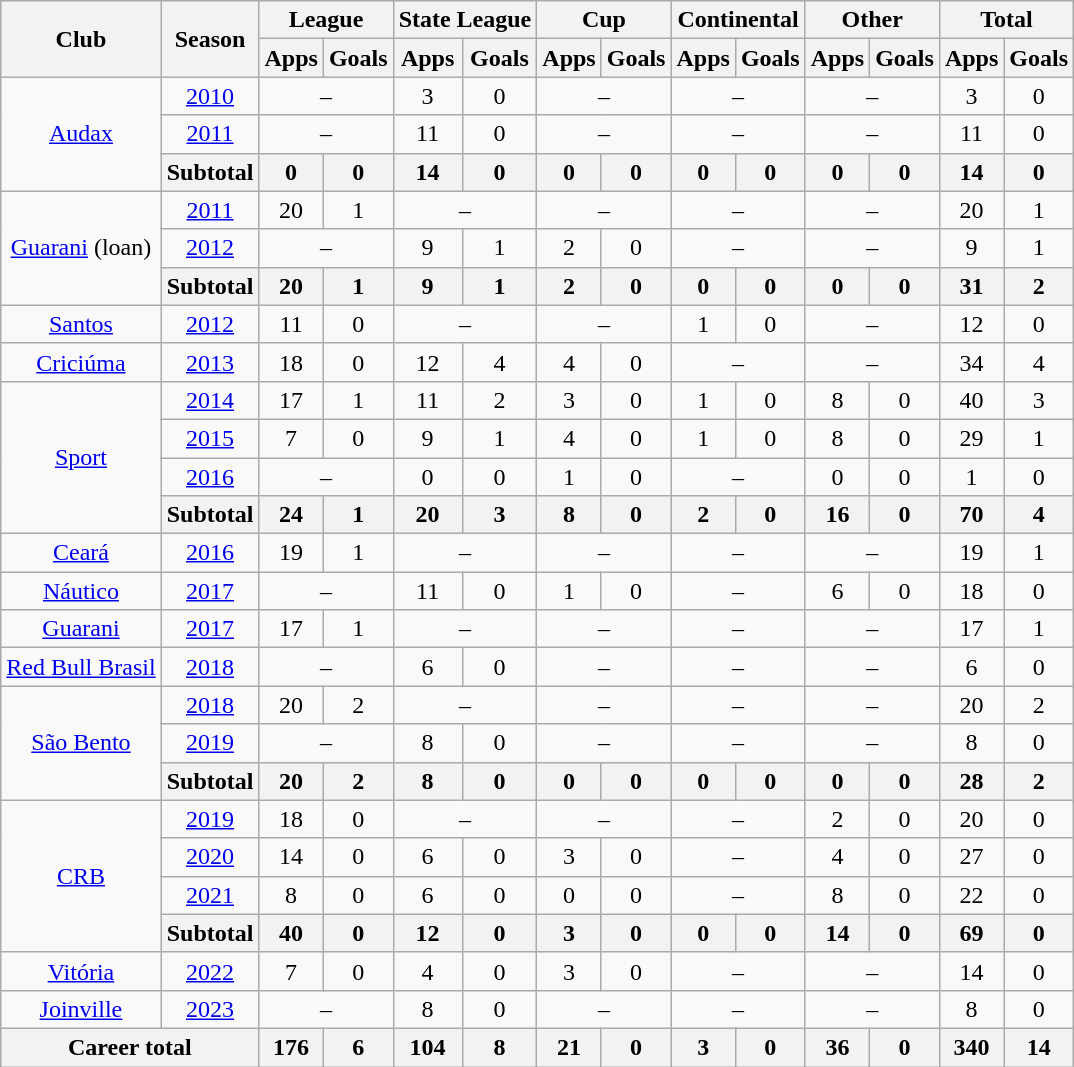<table class="wikitable" style="text-align: center;">
<tr>
<th rowspan="2">Club</th>
<th rowspan="2">Season</th>
<th colspan="2">League</th>
<th colspan="2">State League</th>
<th colspan="2">Cup</th>
<th colspan="2">Continental</th>
<th colspan="2">Other</th>
<th colspan="2">Total</th>
</tr>
<tr>
<th>Apps</th>
<th>Goals</th>
<th>Apps</th>
<th>Goals</th>
<th>Apps</th>
<th>Goals</th>
<th>Apps</th>
<th>Goals</th>
<th>Apps</th>
<th>Goals</th>
<th>Apps</th>
<th>Goals</th>
</tr>
<tr>
<td rowspan="3" valign="center"><a href='#'>Audax</a></td>
<td><a href='#'>2010</a></td>
<td colspan=2>–</td>
<td>3</td>
<td>0</td>
<td colspan=2>–</td>
<td colspan=2>–</td>
<td colspan=2>–</td>
<td>3</td>
<td>0</td>
</tr>
<tr>
<td><a href='#'>2011</a></td>
<td colspan=2>–</td>
<td>11</td>
<td>0</td>
<td colspan=2>–</td>
<td colspan=2>–</td>
<td colspan=2>–</td>
<td>11</td>
<td>0</td>
</tr>
<tr>
<th><strong>Subtotal</strong></th>
<th>0</th>
<th>0</th>
<th>14</th>
<th>0</th>
<th>0</th>
<th>0</th>
<th>0</th>
<th>0</th>
<th>0</th>
<th>0</th>
<th>14</th>
<th>0</th>
</tr>
<tr>
<td rowspan="3" valign="center"><a href='#'>Guarani</a> (loan)</td>
<td><a href='#'>2011</a></td>
<td>20</td>
<td>1</td>
<td colspan=2>–</td>
<td colspan=2>–</td>
<td colspan=2>–</td>
<td colspan=2>–</td>
<td>20</td>
<td>1</td>
</tr>
<tr>
<td><a href='#'>2012</a></td>
<td colspan=2>–</td>
<td>9</td>
<td>1</td>
<td>2</td>
<td>0</td>
<td colspan=2>–</td>
<td colspan=2>–</td>
<td>9</td>
<td>1</td>
</tr>
<tr>
<th><strong>Subtotal</strong></th>
<th>20</th>
<th>1</th>
<th>9</th>
<th>1</th>
<th>2</th>
<th>0</th>
<th>0</th>
<th>0</th>
<th>0</th>
<th>0</th>
<th>31</th>
<th>2</th>
</tr>
<tr>
<td rowspan="1" valign="center"><a href='#'>Santos</a></td>
<td><a href='#'>2012</a></td>
<td>11</td>
<td>0</td>
<td colspan=2>–</td>
<td colspan=2>–</td>
<td>1</td>
<td>0</td>
<td colspan=2>–</td>
<td>12</td>
<td>0</td>
</tr>
<tr>
<td rowspan="1" valign="center"><a href='#'>Criciúma</a></td>
<td><a href='#'>2013</a></td>
<td>18</td>
<td>0</td>
<td>12</td>
<td>4</td>
<td>4</td>
<td>0</td>
<td colspan=2>–</td>
<td colspan=2>–</td>
<td>34</td>
<td>4</td>
</tr>
<tr>
<td rowspan="4" valign="center"><a href='#'>Sport</a></td>
<td><a href='#'>2014</a></td>
<td>17</td>
<td>1</td>
<td>11</td>
<td>2</td>
<td>3</td>
<td>0</td>
<td>1</td>
<td>0</td>
<td>8</td>
<td>0</td>
<td>40</td>
<td>3</td>
</tr>
<tr>
<td><a href='#'>2015</a></td>
<td>7</td>
<td>0</td>
<td>9</td>
<td>1</td>
<td>4</td>
<td>0</td>
<td>1</td>
<td>0</td>
<td>8</td>
<td>0</td>
<td>29</td>
<td>1</td>
</tr>
<tr>
<td><a href='#'>2016</a></td>
<td colspan=2>–</td>
<td>0</td>
<td>0</td>
<td>1</td>
<td>0</td>
<td colspan=2>–</td>
<td>0</td>
<td>0</td>
<td>1</td>
<td>0</td>
</tr>
<tr>
<th><strong>Subtotal</strong></th>
<th>24</th>
<th>1</th>
<th>20</th>
<th>3</th>
<th>8</th>
<th>0</th>
<th>2</th>
<th>0</th>
<th>16</th>
<th>0</th>
<th>70</th>
<th>4</th>
</tr>
<tr>
<td rowspan="1" valign="center"><a href='#'>Ceará</a></td>
<td><a href='#'>2016</a></td>
<td>19</td>
<td>1</td>
<td colspan=2>–</td>
<td colspan=2>–</td>
<td colspan=2>–</td>
<td colspan=2>–</td>
<td>19</td>
<td>1</td>
</tr>
<tr>
<td rowspan="1" valign="center"><a href='#'>Náutico</a></td>
<td><a href='#'>2017</a></td>
<td colspan=2>–</td>
<td>11</td>
<td>0</td>
<td>1</td>
<td>0</td>
<td colspan=2>–</td>
<td>6</td>
<td>0</td>
<td>18</td>
<td>0</td>
</tr>
<tr>
<td rowspan="1" valign="center"><a href='#'>Guarani</a></td>
<td><a href='#'>2017</a></td>
<td>17</td>
<td>1</td>
<td colspan=2>–</td>
<td colspan=2>–</td>
<td colspan=2>–</td>
<td colspan=2>–</td>
<td>17</td>
<td>1</td>
</tr>
<tr>
<td rowspan="1" valign="center"><a href='#'>Red Bull Brasil</a></td>
<td><a href='#'>2018</a></td>
<td colspan=2>–</td>
<td>6</td>
<td>0</td>
<td colspan=2>–</td>
<td colspan=2>–</td>
<td colspan=2>–</td>
<td>6</td>
<td>0</td>
</tr>
<tr>
<td rowspan="3" valign="center"><a href='#'>São Bento</a></td>
<td><a href='#'>2018</a></td>
<td>20</td>
<td>2</td>
<td colspan=2>–</td>
<td colspan=2>–</td>
<td colspan=2>–</td>
<td colspan=2>–</td>
<td>20</td>
<td>2</td>
</tr>
<tr>
<td><a href='#'>2019</a></td>
<td colspan=2>–</td>
<td>8</td>
<td>0</td>
<td colspan=2>–</td>
<td colspan=2>–</td>
<td colspan=2>–</td>
<td>8</td>
<td>0</td>
</tr>
<tr>
<th><strong>Subtotal</strong></th>
<th>20</th>
<th>2</th>
<th>8</th>
<th>0</th>
<th>0</th>
<th>0</th>
<th>0</th>
<th>0</th>
<th>0</th>
<th>0</th>
<th>28</th>
<th>2</th>
</tr>
<tr>
<td rowspan="4" valign="center"><a href='#'>CRB</a></td>
<td><a href='#'>2019</a></td>
<td>18</td>
<td>0</td>
<td colspan=2>–</td>
<td colspan=2>–</td>
<td colspan=2>–</td>
<td>2</td>
<td>0</td>
<td>20</td>
<td>0</td>
</tr>
<tr>
<td><a href='#'>2020</a></td>
<td>14</td>
<td>0</td>
<td>6</td>
<td>0</td>
<td>3</td>
<td>0</td>
<td colspan=2>–</td>
<td>4</td>
<td>0</td>
<td>27</td>
<td>0</td>
</tr>
<tr>
<td><a href='#'>2021</a></td>
<td>8</td>
<td>0</td>
<td>6</td>
<td>0</td>
<td>0</td>
<td>0</td>
<td colspan=2>–</td>
<td>8</td>
<td>0</td>
<td>22</td>
<td>0</td>
</tr>
<tr>
<th><strong>Subtotal</strong></th>
<th>40</th>
<th>0</th>
<th>12</th>
<th>0</th>
<th>3</th>
<th>0</th>
<th>0</th>
<th>0</th>
<th>14</th>
<th>0</th>
<th>69</th>
<th>0</th>
</tr>
<tr>
<td rowspan="1" valign="center"><a href='#'>Vitória</a></td>
<td><a href='#'>2022</a></td>
<td>7</td>
<td>0</td>
<td>4</td>
<td>0</td>
<td>3</td>
<td>0</td>
<td colspan=2>–</td>
<td colspan=2>–</td>
<td>14</td>
<td>0</td>
</tr>
<tr>
<td rowspan="1" valign="center"><a href='#'>Joinville</a></td>
<td><a href='#'>2023</a></td>
<td colspan=2>–</td>
<td>8</td>
<td>0</td>
<td colspan=2>–</td>
<td colspan=2>–</td>
<td colspan=2>–</td>
<td>8</td>
<td>0</td>
</tr>
<tr>
<th colspan="2"><strong>Career total</strong></th>
<th>176</th>
<th>6</th>
<th>104</th>
<th>8</th>
<th>21</th>
<th>0</th>
<th>3</th>
<th>0</th>
<th>36</th>
<th>0</th>
<th>340</th>
<th>14</th>
</tr>
</table>
